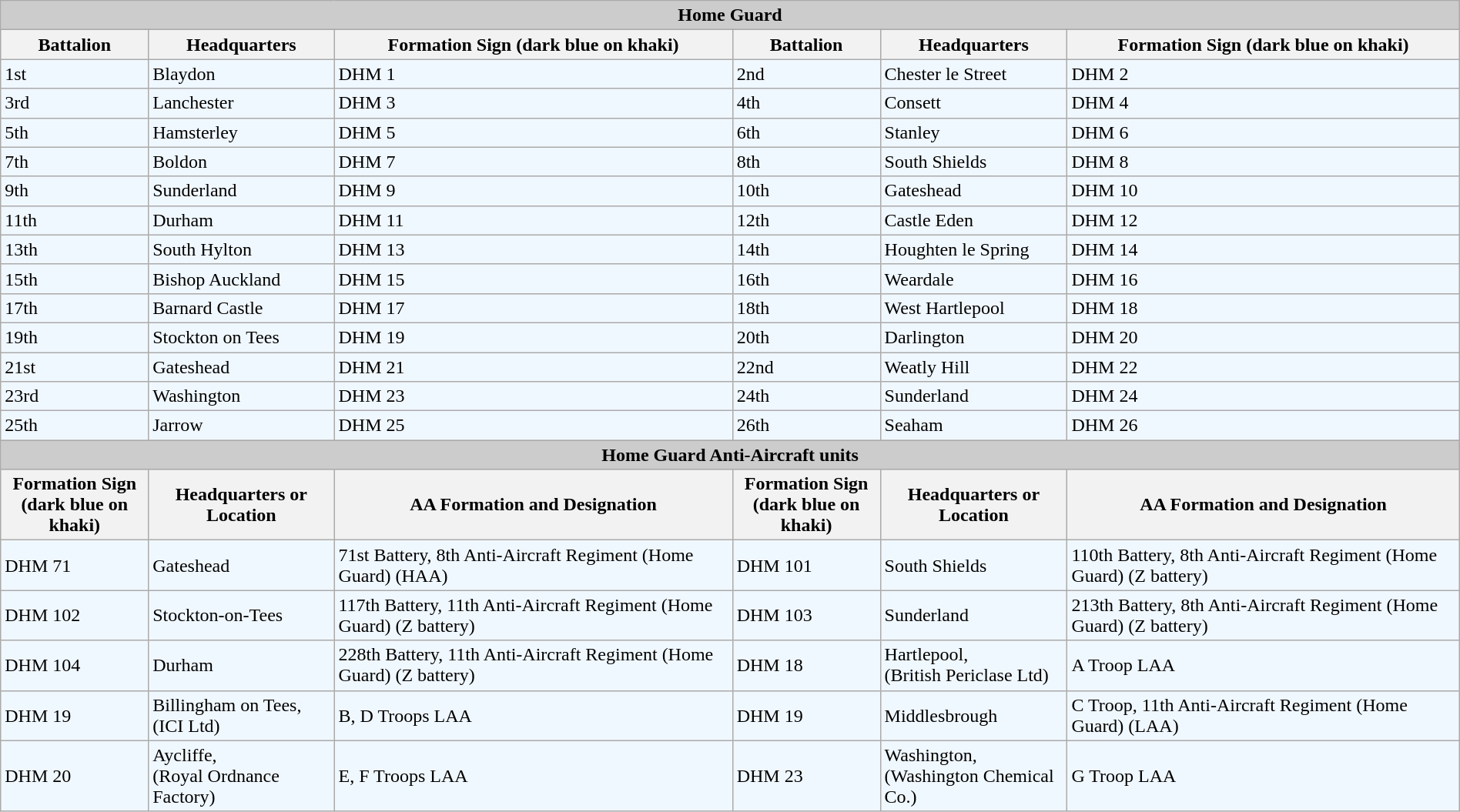<table class="wikitable" style="width:100%;">
<tr>
<th colspan="6" style="background:#ccc;">Home Guard</th>
</tr>
<tr>
<th>Battalion</th>
<th>Headquarters</th>
<th>Formation Sign (dark blue on khaki)</th>
<th>Battalion</th>
<th>Headquarters</th>
<th>Formation Sign (dark blue on khaki)</th>
</tr>
<tr style="background:#f0f8ff;">
<td>1st</td>
<td>Blaydon</td>
<td>DHM 1</td>
<td>2nd</td>
<td>Chester le Street</td>
<td>DHM 2</td>
</tr>
<tr style="background:#f0f8ff;">
<td>3rd</td>
<td>Lanchester</td>
<td>DHM 3</td>
<td>4th</td>
<td>Consett</td>
<td>DHM 4</td>
</tr>
<tr style="background:#f0f8ff;">
<td>5th</td>
<td>Hamsterley</td>
<td>DHM 5</td>
<td>6th</td>
<td>Stanley</td>
<td>DHM 6</td>
</tr>
<tr style="background:#f0f8ff;">
<td>7th</td>
<td>Boldon</td>
<td>DHM 7</td>
<td>8th</td>
<td>South Shields</td>
<td>DHM 8</td>
</tr>
<tr style="background:#f0f8ff;">
<td>9th</td>
<td>Sunderland</td>
<td>DHM 9</td>
<td>10th</td>
<td>Gateshead</td>
<td>DHM 10</td>
</tr>
<tr style="background:#f0f8ff;">
<td>11th</td>
<td>Durham</td>
<td>DHM 11</td>
<td>12th</td>
<td>Castle Eden</td>
<td>DHM 12</td>
</tr>
<tr style="background:#f0f8ff;">
<td>13th</td>
<td>South Hylton</td>
<td>DHM 13</td>
<td>14th</td>
<td>Houghten le Spring</td>
<td>DHM 14</td>
</tr>
<tr style="background:#f0f8ff;">
<td>15th</td>
<td>Bishop Auckland</td>
<td>DHM 15</td>
<td>16th</td>
<td>Weardale</td>
<td>DHM 16</td>
</tr>
<tr style="background:#f0f8ff;">
<td>17th</td>
<td>Barnard Castle</td>
<td>DHM 17</td>
<td>18th</td>
<td>West Hartlepool</td>
<td>DHM 18</td>
</tr>
<tr style="background:#f0f8ff;">
<td>19th</td>
<td>Stockton on Tees</td>
<td>DHM 19</td>
<td>20th</td>
<td>Darlington</td>
<td>DHM 20</td>
</tr>
<tr style="background:#f0f8ff;">
<td>21st</td>
<td>Gateshead</td>
<td>DHM 21</td>
<td>22nd</td>
<td>Weatly Hill</td>
<td>DHM 22</td>
</tr>
<tr style="background:#f0f8ff;">
<td>23rd</td>
<td>Washington</td>
<td>DHM 23</td>
<td>24th</td>
<td>Sunderland</td>
<td>DHM 24</td>
</tr>
<tr style="background:#f0f8ff;">
<td>25th</td>
<td>Jarrow</td>
<td>DHM 25</td>
<td>26th</td>
<td>Seaham</td>
<td>DHM 26</td>
</tr>
<tr>
<th colspan="6" style="background:#ccc;">Home Guard Anti-Aircraft units</th>
</tr>
<tr>
<th>Formation Sign<br> (dark blue on khaki)</th>
<th>Headquarters or Location</th>
<th>AA Formation and Designation</th>
<th>Formation Sign<br> (dark blue on khaki)</th>
<th>Headquarters or Location</th>
<th>AA Formation and Designation</th>
</tr>
<tr style="background:#f0f8ff;">
<td>DHM 71</td>
<td>Gateshead</td>
<td>71st Battery, 8th Anti-Aircraft Regiment (Home Guard) (HAA)</td>
<td>DHM 101</td>
<td>South Shields</td>
<td>110th Battery, 8th Anti-Aircraft Regiment (Home Guard) (Z battery)</td>
</tr>
<tr style="background:#f0f8ff;">
<td>DHM 102</td>
<td>Stockton-on-Tees</td>
<td>117th Battery, 11th Anti-Aircraft Regiment (Home Guard) (Z battery)</td>
<td>DHM 103</td>
<td>Sunderland</td>
<td>213th Battery, 8th Anti-Aircraft Regiment (Home Guard) (Z battery)</td>
</tr>
<tr style="background:#f0f8ff;">
<td>DHM 104</td>
<td>Durham</td>
<td>228th Battery, 11th Anti-Aircraft Regiment (Home Guard) (Z battery)</td>
<td>DHM 18</td>
<td>Hartlepool,<br> (British Periclase Ltd)</td>
<td>A Troop LAA</td>
</tr>
<tr style="background:#f0f8ff;">
<td>DHM 19</td>
<td>Billingham on Tees,<br> (ICI Ltd)</td>
<td>B, D Troops LAA</td>
<td>DHM 19</td>
<td>Middlesbrough</td>
<td>C Troop, 11th Anti-Aircraft Regiment (Home Guard) (LAA)</td>
</tr>
<tr style="background:#f0f8ff;">
<td>DHM 20</td>
<td>Aycliffe,<br> (Royal Ordnance Factory)</td>
<td>E, F Troops LAA</td>
<td>DHM 23</td>
<td>Washington,<br> (Washington Chemical Co.)</td>
<td>G Troop LAA</td>
</tr>
</table>
